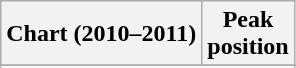<table class="wikitable sortable">
<tr>
<th>Chart (2010–2011)</th>
<th>Peak<br>position</th>
</tr>
<tr>
</tr>
<tr>
</tr>
<tr>
</tr>
<tr>
</tr>
<tr>
</tr>
<tr>
</tr>
<tr>
</tr>
<tr>
</tr>
<tr>
</tr>
<tr>
</tr>
</table>
